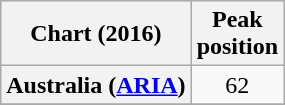<table class="wikitable sortable plainrowheaders" style="text-align:center">
<tr>
<th>Chart (2016)</th>
<th>Peak<br>position</th>
</tr>
<tr>
<th scope="row">Australia (<a href='#'>ARIA</a>)</th>
<td>62</td>
</tr>
<tr>
</tr>
</table>
